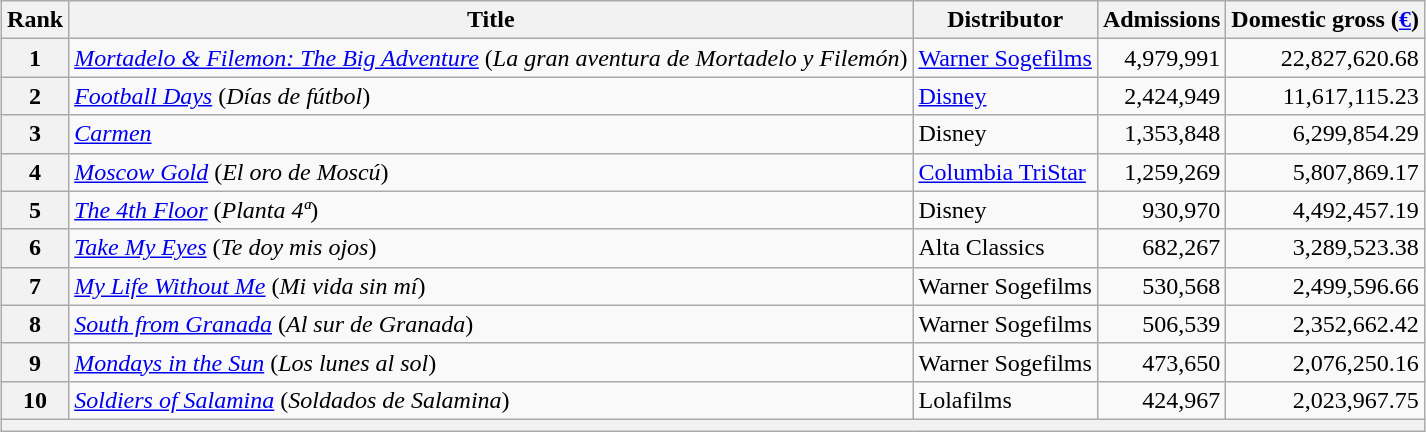<table class="wikitable" style="margin:1em auto;">
<tr>
<th>Rank</th>
<th>Title</th>
<th>Distributor</th>
<th>Admissions</th>
<th>Domestic gross (<a href='#'>€</a>)</th>
</tr>
<tr>
<th align = "center">1</th>
<td><em><a href='#'>Mortadelo & Filemon: The Big Adventure</a></em> (<em>La gran aventura de Mortadelo y Filemón</em>)</td>
<td><a href='#'>Warner Sogefilms</a></td>
<td align = "right">4,979,991</td>
<td align = "right">22,827,620.68</td>
</tr>
<tr>
<th align = "center">2</th>
<td><em><a href='#'>Football Days</a></em> (<em>Días de fútbol</em>)</td>
<td><a href='#'>Disney</a></td>
<td align = "right">2,424,949</td>
<td align = "right">11,617,115.23</td>
</tr>
<tr>
<th align = "center">3</th>
<td><em><a href='#'>Carmen</a></em></td>
<td>Disney</td>
<td align = "right">1,353,848</td>
<td align = "right">6,299,854.29</td>
</tr>
<tr>
<th align = "center">4</th>
<td><em><a href='#'>Moscow Gold</a></em> (<em>El oro de Moscú</em>)</td>
<td><a href='#'>Columbia TriStar</a></td>
<td align = "right">1,259,269</td>
<td align = "right">5,807,869.17</td>
</tr>
<tr>
<th align = "center">5</th>
<td><em><a href='#'>The 4th Floor</a></em> (<em>Planta 4ª</em>)</td>
<td>Disney</td>
<td align = "right">930,970</td>
<td align = "right">4,492,457.19</td>
</tr>
<tr>
<th align = "center">6</th>
<td><em><a href='#'>Take My Eyes</a></em> (<em>Te doy mis ojos</em>)</td>
<td>Alta Classics</td>
<td align = "right">682,267</td>
<td align = "right">3,289,523.38</td>
</tr>
<tr>
<th align = "center">7</th>
<td><em><a href='#'>My Life Without Me</a></em> (<em>Mi vida sin mí</em>)</td>
<td>Warner Sogefilms</td>
<td align = "right">530,568</td>
<td align = "right">2,499,596.66</td>
</tr>
<tr>
<th align = "center">8</th>
<td><em><a href='#'>South from Granada</a></em> (<em>Al sur de Granada</em>)</td>
<td>Warner Sogefilms</td>
<td align = "right">506,539</td>
<td align = "right">2,352,662.42</td>
</tr>
<tr>
<th align = "center">9</th>
<td><em><a href='#'>Mondays in the Sun</a></em> (<em>Los lunes al sol</em>) </td>
<td>Warner Sogefilms</td>
<td align = "right">473,650</td>
<td align = "right">2,076,250.16</td>
</tr>
<tr>
<th align = "center">10</th>
<td><em><a href='#'>Soldiers of Salamina</a></em> (<em>Soldados de Salamina</em>)</td>
<td>Lolafilms</td>
<td align = "right">424,967</td>
<td align = "right">2,023,967.75</td>
</tr>
<tr>
<th align = "center" colspan = "5"></th>
</tr>
</table>
